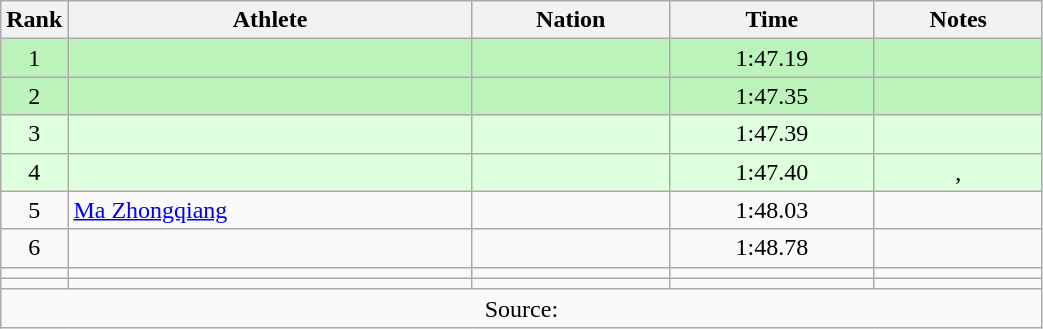<table class="wikitable sortable" style="text-align:center;width: 55%;">
<tr>
<th scope="col" style="width: 10px;">Rank</th>
<th scope="col">Athlete</th>
<th scope="col">Nation</th>
<th scope="col">Time</th>
<th scope="col">Notes</th>
</tr>
<tr bgcolor=bbf3bb>
<td>1</td>
<td align=left></td>
<td align=left></td>
<td>1:47.19</td>
<td></td>
</tr>
<tr bgcolor=bbf3bb>
<td>2</td>
<td align=left></td>
<td align=left></td>
<td>1:47.35</td>
<td></td>
</tr>
<tr bgcolor=ddffdd>
<td>3</td>
<td align=left></td>
<td align=left></td>
<td>1:47.39</td>
<td></td>
</tr>
<tr bgcolor=ddffdd>
<td>4</td>
<td align=left></td>
<td align=left></td>
<td>1:47.40</td>
<td>, </td>
</tr>
<tr>
<td>5</td>
<td align=left><a href='#'>Ma Zhongqiang</a></td>
<td align=left></td>
<td>1:48.03</td>
<td></td>
</tr>
<tr>
<td>6</td>
<td align=left></td>
<td align=left></td>
<td>1:48.78</td>
<td></td>
</tr>
<tr>
<td></td>
<td align=left></td>
<td align=left></td>
<td></td>
<td></td>
</tr>
<tr>
<td></td>
<td align=left></td>
<td align=left></td>
<td></td>
<td></td>
</tr>
<tr class="sortbottom">
<td colspan="5">Source:</td>
</tr>
</table>
